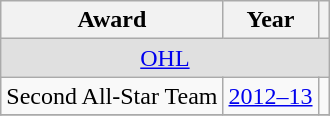<table class="wikitable">
<tr>
<th>Award</th>
<th>Year</th>
<th></th>
</tr>
<tr ALIGN="center" bgcolor="#e0e0e0">
<td colspan="3"><a href='#'>OHL</a></td>
</tr>
<tr>
<td>Second All-Star Team</td>
<td><a href='#'>2012–13</a></td>
<td></td>
</tr>
<tr>
</tr>
</table>
